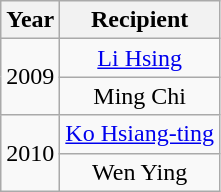<table class="sortable wikitable" style="text-align:center">
<tr>
<th>Year</th>
<th>Recipient</th>
</tr>
<tr>
<td rowspan=2>2009</td>
<td><a href='#'>Li Hsing</a></td>
</tr>
<tr>
<td>Ming Chi</td>
</tr>
<tr>
<td rowspan=2>2010</td>
<td><a href='#'>Ko Hsiang-ting</a></td>
</tr>
<tr>
<td>Wen Ying</td>
</tr>
</table>
